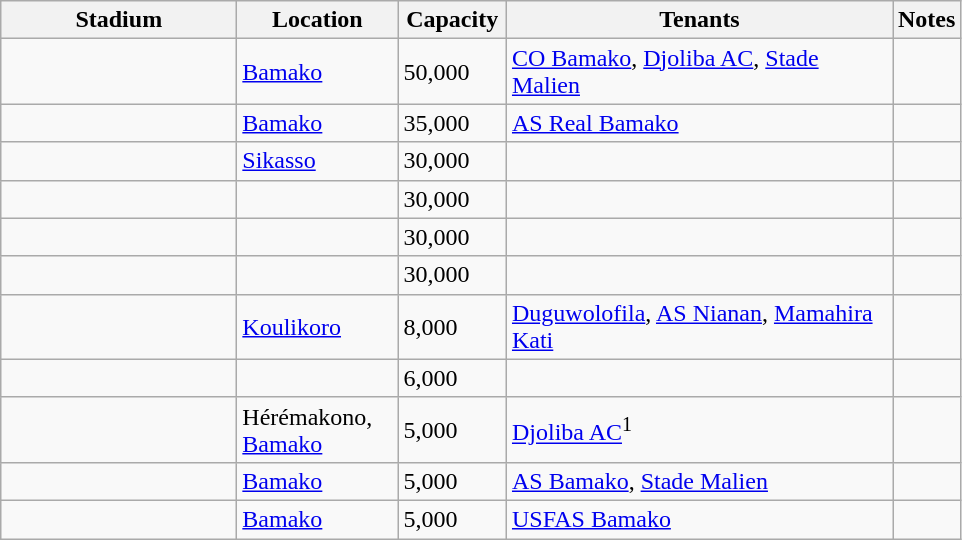<table class="wikitable sortable">
<tr>
<th width=150>Stadium</th>
<th width=100>Location</th>
<th width=65>Capacity</th>
<th width=250>Tenants</th>
<th>Notes</th>
</tr>
<tr>
<td style="text-align:center;"></td>
<td><a href='#'>Bamako</a></td>
<td>50,000</td>
<td><a href='#'>CO Bamako</a>, <a href='#'>Djoliba AC</a>, <a href='#'>Stade Malien</a></td>
<td></td>
</tr>
<tr>
<td style="text-align:center;"></td>
<td><a href='#'>Bamako</a></td>
<td>35,000</td>
<td><a href='#'>AS Real Bamako</a></td>
<td></td>
</tr>
<tr>
<td style="text-align:center;"></td>
<td><a href='#'>Sikasso</a></td>
<td>30,000</td>
<td></td>
<td></td>
</tr>
<tr>
<td style="text-align:center;"></td>
<td></td>
<td>30,000</td>
<td></td>
<td></td>
</tr>
<tr>
<td style="text-align:center;"></td>
<td></td>
<td>30,000</td>
<td></td>
<td></td>
</tr>
<tr>
<td style="text-align:center;"></td>
<td></td>
<td>30,000</td>
<td></td>
<td></td>
</tr>
<tr>
<td style="text-align:center;"></td>
<td><a href='#'>Koulikoro</a></td>
<td>8,000</td>
<td><a href='#'>Duguwolofila</a>, <a href='#'>AS Nianan</a>, <a href='#'>Mamahira Kati</a></td>
<td></td>
</tr>
<tr>
<td style="text-align:center;"></td>
<td></td>
<td>6,000</td>
<td></td>
<td></td>
</tr>
<tr>
<td style="text-align:center;"></td>
<td>Hérémakono, <a href='#'>Bamako</a></td>
<td>5,000</td>
<td><a href='#'>Djoliba AC</a><sup>1</sup></td>
<td></td>
</tr>
<tr>
<td style="text-align:center;"></td>
<td><a href='#'>Bamako</a></td>
<td>5,000</td>
<td><a href='#'>AS Bamako</a>, <a href='#'>Stade Malien</a></td>
<td></td>
</tr>
<tr>
<td style="text-align:center;"></td>
<td><a href='#'>Bamako</a></td>
<td>5,000</td>
<td><a href='#'>USFAS Bamako</a></td>
<td></td>
</tr>
</table>
